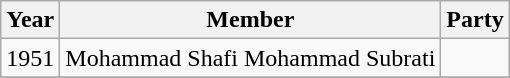<table class="wikitable sortable">
<tr>
<th>Year</th>
<th>Member</th>
<th colspan="2">Party</th>
</tr>
<tr>
<td>1951</td>
<td>Mohammad Shafi Mohammad Subrati</td>
<td></td>
</tr>
<tr>
</tr>
</table>
